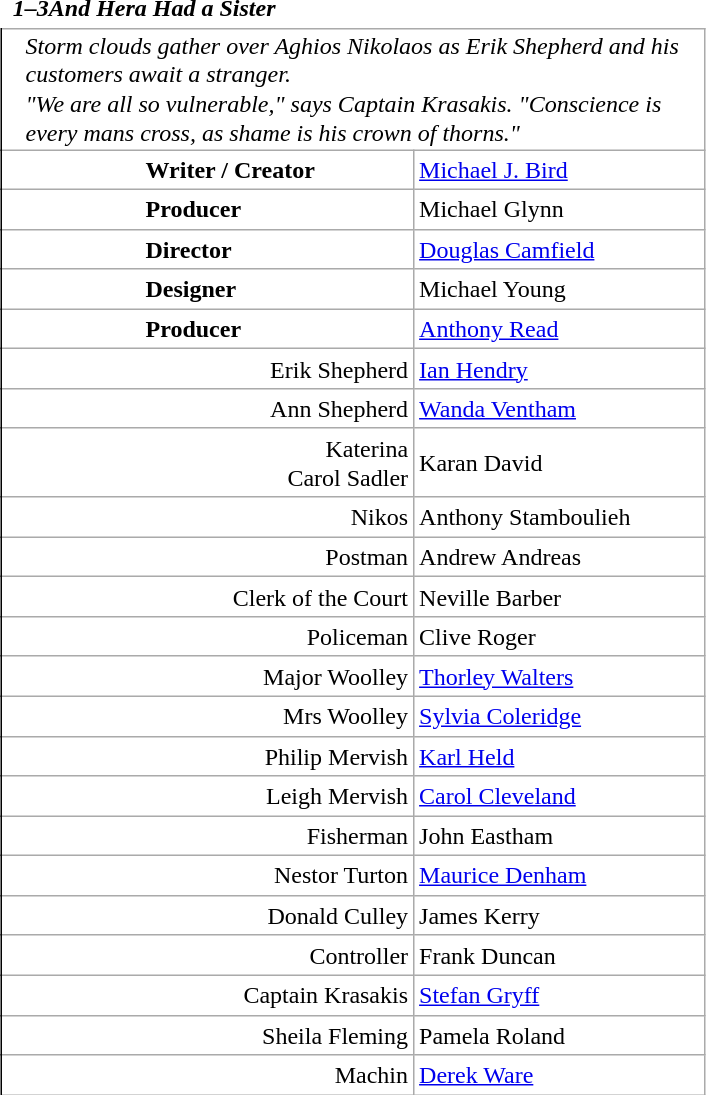<table class="wikitable mw-collapsible mw-collapsed" style="vertical-align:top;margin:auto 2em;line-height:1.2;max-width:33em;background-color:inherit;border:none;display: inline-table;">
<tr>
<td class=unsortable style="border:hidden;line-height:1.67;margin-left:-1em;text-align:center;padding-left:0.5em;min-width:1.0em;"></td>
<td class=unsortable style="border-style:none;padding-left:0.5em;text-align:left;min-width:16.5em;font-weight:700;font-style:italic;">1–3And Hera Had a Sister</td>
<td class=unsortable style="border-style:none;text-align:right;font-weight:normal;font-family:Courier;font-size:95%;letter-spacing:-1pt;min-width:8.5em;padding-right:0.2em;"></td>
<td class=unsortable style="border-style:none;min-width:3.5em;padding-left:0;"></td>
<td class=unsortable style="border:hidden;min-width:3.5em;font-size:95%;"></td>
</tr>
<tr>
<td rowspan=100 style="border:none thin;border-right-style :solid;"></td>
<td colspan=3 style="text-align:left;padding:0.1em 1em;font-style:italic;border:hidden hidden solid hidden thin;">Storm clouds gather over Aghios Nikolaos as Erik Shepherd and his customers await a stranger.<br>"We are all so vulnerable," says Captain Krasakis. "Conscience is every mans cross, as shame is his crown of thorns."</td>
</tr>
<tr>
<td style="text-align:left;padding-left:6.0em;font-weight:bold;">Writer / Creator</td>
<td colspan=2><a href='#'>Michael J. Bird</a></td>
</tr>
<tr>
<td style="text-align:left;padding-left:6.0em;font-weight:bold;">Producer</td>
<td colspan=2>Michael Glynn</td>
</tr>
<tr>
<td style="text-align:left;padding-left:6.0em;font-weight:bold;">Director</td>
<td colspan=2><a href='#'>Douglas Camfield</a></td>
</tr>
<tr>
<td style="text-align:left;padding-left:6.0em;font-weight:bold;">Designer</td>
<td colspan=2>Michael Young</td>
</tr>
<tr>
<td style="text-align:left;padding-left:6.0em;font-weight:bold;">Producer</td>
<td colspan=2><a href='#'>Anthony Read</a></td>
</tr>
<tr>
<td style="text-align:right;">Erik Shepherd</td>
<td colspan=2><a href='#'>Ian Hendry</a></td>
</tr>
<tr>
<td style="text-align:right;">Ann Shepherd</td>
<td colspan=2><a href='#'>Wanda Ventham</a></td>
</tr>
<tr>
<td style="text-align:right;">Katerina<br>Carol Sadler</td>
<td colspan=2>Karan David</td>
</tr>
<tr>
<td style="text-align:right;">Nikos</td>
<td colspan=2>Anthony Stamboulieh</td>
</tr>
<tr>
<td style="text-align:right;">Postman</td>
<td colspan=2>Andrew Andreas</td>
</tr>
<tr>
<td style="text-align:right;">Clerk of the Court</td>
<td colspan=2>Neville Barber</td>
</tr>
<tr>
<td style="text-align:right;">Policeman</td>
<td colspan=2>Clive Roger</td>
</tr>
<tr>
<td style="text-align:right;">Major Woolley</td>
<td colspan=2><a href='#'>Thorley Walters</a></td>
</tr>
<tr>
<td style="text-align:right;">Mrs Woolley</td>
<td colspan=2><a href='#'>Sylvia Coleridge</a></td>
</tr>
<tr>
<td style="text-align:right;">Philip Mervish</td>
<td colspan=2><a href='#'>Karl Held</a></td>
</tr>
<tr>
<td style="text-align:right;">Leigh Mervish</td>
<td colspan=2><a href='#'>Carol Cleveland</a></td>
</tr>
<tr>
<td style="text-align:right;">Fisherman</td>
<td colspan=2>John Eastham</td>
</tr>
<tr>
<td style="text-align:right;">Nestor Turton</td>
<td colspan=2><a href='#'>Maurice Denham</a></td>
</tr>
<tr>
<td style="text-align:right;">Donald Culley</td>
<td colspan=2>James Kerry</td>
</tr>
<tr>
<td style="text-align:right;">Controller</td>
<td colspan=2>Frank Duncan</td>
</tr>
<tr>
<td style="text-align:right;">Captain Krasakis</td>
<td colspan=2><a href='#'>Stefan Gryff</a></td>
</tr>
<tr>
<td style="text-align:right;">Sheila Fleming</td>
<td colspan=2>Pamela Roland</td>
</tr>
<tr>
<td style="text-align:right;">Machin</td>
<td colspan=2><a href='#'>Derek Ware</a></td>
</tr>
</table>
